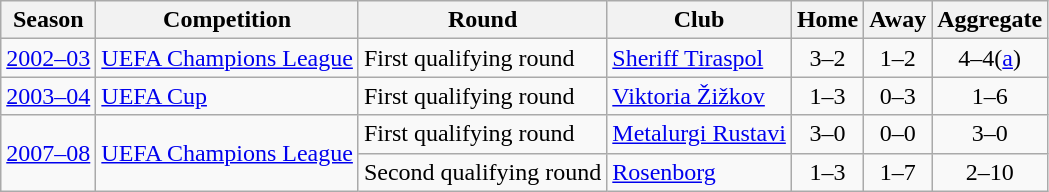<table class="wikitable">
<tr>
<th>Season</th>
<th>Competition</th>
<th>Round</th>
<th>Club</th>
<th>Home</th>
<th>Away</th>
<th>Aggregate</th>
</tr>
<tr>
<td rowspan="1"><a href='#'>2002–03</a></td>
<td rowspan="1"><a href='#'>UEFA Champions League</a></td>
<td rowspan="1">First qualifying round</td>
<td> <a href='#'>Sheriff Tiraspol</a></td>
<td align=center>3–2</td>
<td align=center>1–2</td>
<td align=center>4–4(<a href='#'>a</a>)</td>
</tr>
<tr>
<td rowspan="1"><a href='#'>2003–04</a></td>
<td rowspan="1"><a href='#'>UEFA Cup</a></td>
<td rowspan="1">First qualifying round</td>
<td> <a href='#'>Viktoria Žižkov</a></td>
<td align=center>1–3</td>
<td align=center>0–3</td>
<td align=center>1–6</td>
</tr>
<tr>
<td rowspan="2"><a href='#'>2007–08</a></td>
<td rowspan="2"><a href='#'>UEFA Champions League</a></td>
<td rowspan="1">First qualifying round</td>
<td> <a href='#'>Metalurgi Rustavi</a></td>
<td align=center>3–0</td>
<td align=center>0–0</td>
<td align=center>3–0</td>
</tr>
<tr>
<td rowspan="1">Second qualifying round</td>
<td> <a href='#'>Rosenborg</a></td>
<td align=center>1–3</td>
<td align=center>1–7</td>
<td align=center>2–10</td>
</tr>
</table>
